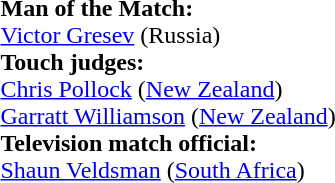<table width=100%>
<tr>
<td><br><strong>Man of the Match:</strong>
<br><a href='#'>Victor Gresev</a> (Russia)<br><strong>Touch judges:</strong>
<br><a href='#'>Chris Pollock</a> (<a href='#'>New Zealand</a>)
<br><a href='#'>Garratt Williamson</a> (<a href='#'>New Zealand</a>)
<br><strong>Television match official:</strong>
<br><a href='#'>Shaun Veldsman</a> (<a href='#'>South Africa</a>)</td>
</tr>
</table>
